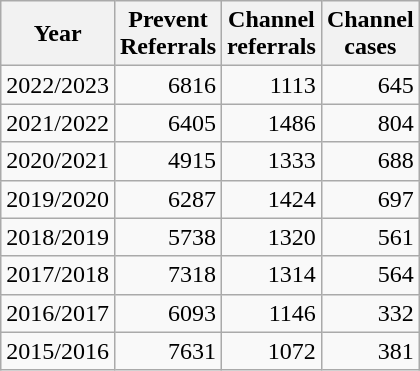<table class="wikitable floatright" style=text-align:right;>
<tr>
<th>Year</th>
<th>Prevent<br> Referrals</th>
<th>Channel<br> referrals</th>
<th>Channel<br> cases</th>
</tr>
<tr>
<td>2022/2023</td>
<td>6816</td>
<td>1113</td>
<td>645</td>
</tr>
<tr>
<td>2021/2022</td>
<td>6405</td>
<td>1486</td>
<td>804</td>
</tr>
<tr>
<td>2020/2021</td>
<td>4915</td>
<td>1333</td>
<td>688</td>
</tr>
<tr>
<td>2019/2020</td>
<td>6287</td>
<td>1424</td>
<td>697</td>
</tr>
<tr>
<td>2018/2019</td>
<td>5738</td>
<td>1320</td>
<td>561</td>
</tr>
<tr>
<td>2017/2018</td>
<td>7318</td>
<td>1314</td>
<td>564</td>
</tr>
<tr>
<td>2016/2017</td>
<td>6093</td>
<td>1146</td>
<td>332</td>
</tr>
<tr>
<td>2015/2016</td>
<td>7631</td>
<td>1072</td>
<td>381</td>
</tr>
</table>
